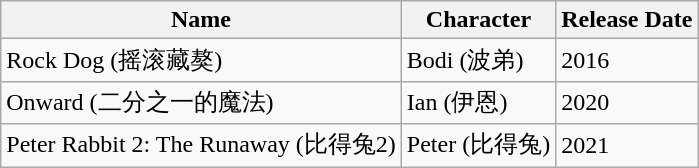<table class="wikitable">
<tr>
<th>Name</th>
<th>Character</th>
<th>Release Date</th>
</tr>
<tr>
<td>Rock Dog (摇滚藏獒)</td>
<td>Bodi (波弟)</td>
<td>2016</td>
</tr>
<tr>
<td>Onward (二分之一的魔法)</td>
<td>Ian (伊恩)</td>
<td>2020</td>
</tr>
<tr>
<td>Peter Rabbit 2: The Runaway (比得兔2)</td>
<td>Peter (比得兔)</td>
<td>2021</td>
</tr>
</table>
